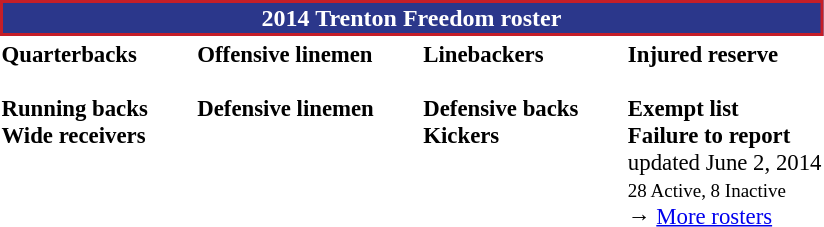<table class="toccolours" style="text-align: left;">
<tr>
<th colspan="7" style="background-color:#2B378B; border:2px  solid #C51E28; color:white; text-align:center;"><strong>2014 Trenton Freedom roster</strong></th>
</tr>
<tr>
<td style="font-size: 95%;" valign="top"><strong>Quarterbacks</strong><br>
<br><strong>Running backs</strong>
<br><strong>Wide receivers</strong>



</td>
<td style="width: 25px;"></td>
<td style="font-size: 95%;" valign="top"><strong>Offensive linemen</strong><br>


<br><strong>Defensive linemen</strong>




</td>
<td style="width: 25px;"></td>
<td style="font-size: 95%;" valign="top"><strong>Linebackers</strong><br>
<br><strong>Defensive backs</strong>








<br><strong>Kickers</strong>
</td>
<td style="width: 25px;"></td>
<td style="font-size: 95%;" valign="top"><strong>Injured reserve</strong><br>
<br><strong>Exempt list</strong>


<br><strong>Failure to report</strong>


<br> updated June 2, 2014<br>
<small>28 Active, 8 Inactive</small><br>→ <a href='#'>More rosters</a></td>
</tr>
<tr>
</tr>
</table>
